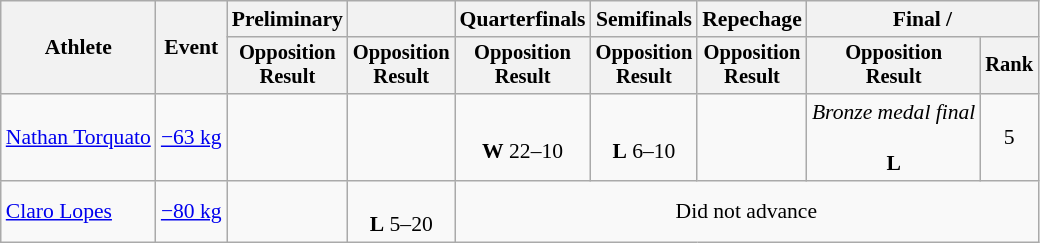<table class="wikitable" style="font-size:90%;">
<tr>
<th rowspan=2>Athlete</th>
<th rowspan=2>Event</th>
<th>Preliminary</th>
<th></th>
<th>Quarterfinals</th>
<th>Semifinals</th>
<th>Repechage</th>
<th colspan=2>Final / </th>
</tr>
<tr style="font-size:95%">
<th>Opposition<br>Result</th>
<th>Opposition<br>Result</th>
<th>Opposition<br>Result</th>
<th>Opposition<br>Result</th>
<th>Opposition<br>Result</th>
<th>Opposition<br>Result</th>
<th>Rank</th>
</tr>
<tr align=center>
<td align=left><a href='#'>Nathan Torquato</a></td>
<td align=left><a href='#'>−63 kg</a></td>
<td></td>
<td></td>
<td><br><strong>W</strong> 22–10</td>
<td><br><strong>L</strong> 6–10</td>
<td></td>
<td><em>Bronze medal final</em><br><br><strong>L</strong> </td>
<td>5</td>
</tr>
<tr align=center>
<td align=left><a href='#'>Claro Lopes</a></td>
<td align=left><a href='#'>−80 kg</a></td>
<td></td>
<td><br><strong>L</strong> 5–20</td>
<td colspan=5>Did not advance</td>
</tr>
</table>
